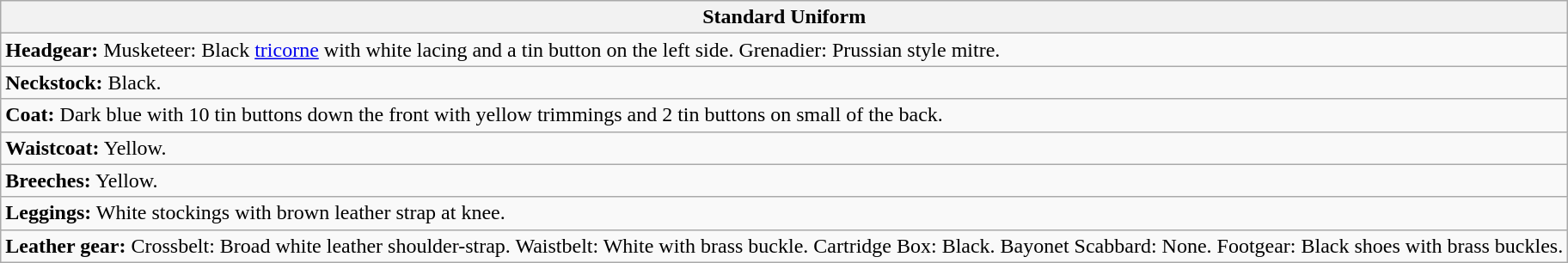<table class="wikitable">
<tr>
<th><strong>Standard Uniform</strong></th>
</tr>
<tr>
<td><strong>Headgear:</strong> Musketeer: Black <a href='#'>tricorne</a> with white lacing and a tin button on the left side. Grenadier: Prussian style mitre.</td>
</tr>
<tr>
<td><strong>Neckstock:</strong> Black.</td>
</tr>
<tr>
<td><strong>Coat:</strong> Dark blue with 10 tin buttons down the front with yellow trimmings and 2 tin buttons on small of the back.</td>
</tr>
<tr>
<td><strong>Waistcoat:</strong> Yellow.</td>
</tr>
<tr>
<td><strong>Breeches:</strong> Yellow.</td>
</tr>
<tr>
<td><strong>Leggings:</strong> White stockings with brown leather strap at knee.</td>
</tr>
<tr>
<td><strong>Leather gear:</strong> Crossbelt: Broad white leather shoulder-strap. Waistbelt: White with brass buckle. Cartridge Box: Black. Bayonet Scabbard: None. Footgear: Black shoes with brass buckles.</td>
</tr>
</table>
